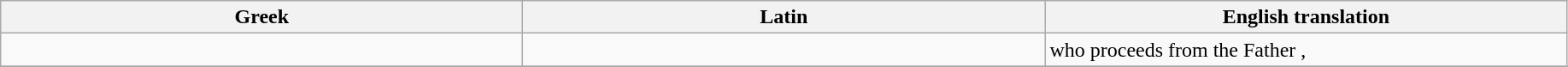<table class="wikitable">
<tr Valign=top>
<th width=400>Greek</th>
<th width=400>Latin</th>
<th width=400>English translation</th>
</tr>
<tr>
<td></td>
<td></td>
<td>who proceeds from the Father <strong></strong>,</td>
</tr>
<tr>
</tr>
</table>
